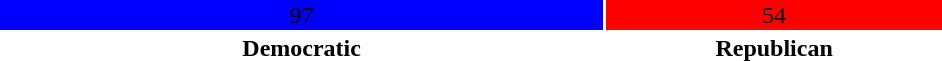<table style="width:50%; text-align:center;">
<tr>
<td style="background:blue; width:64.24%;">97</td>
<td style="background:red; width:35.76%;">54</td>
</tr>
<tr>
<td><span><strong>Democratic</strong></span></td>
<td><span><strong>Republican</strong></span></td>
</tr>
</table>
